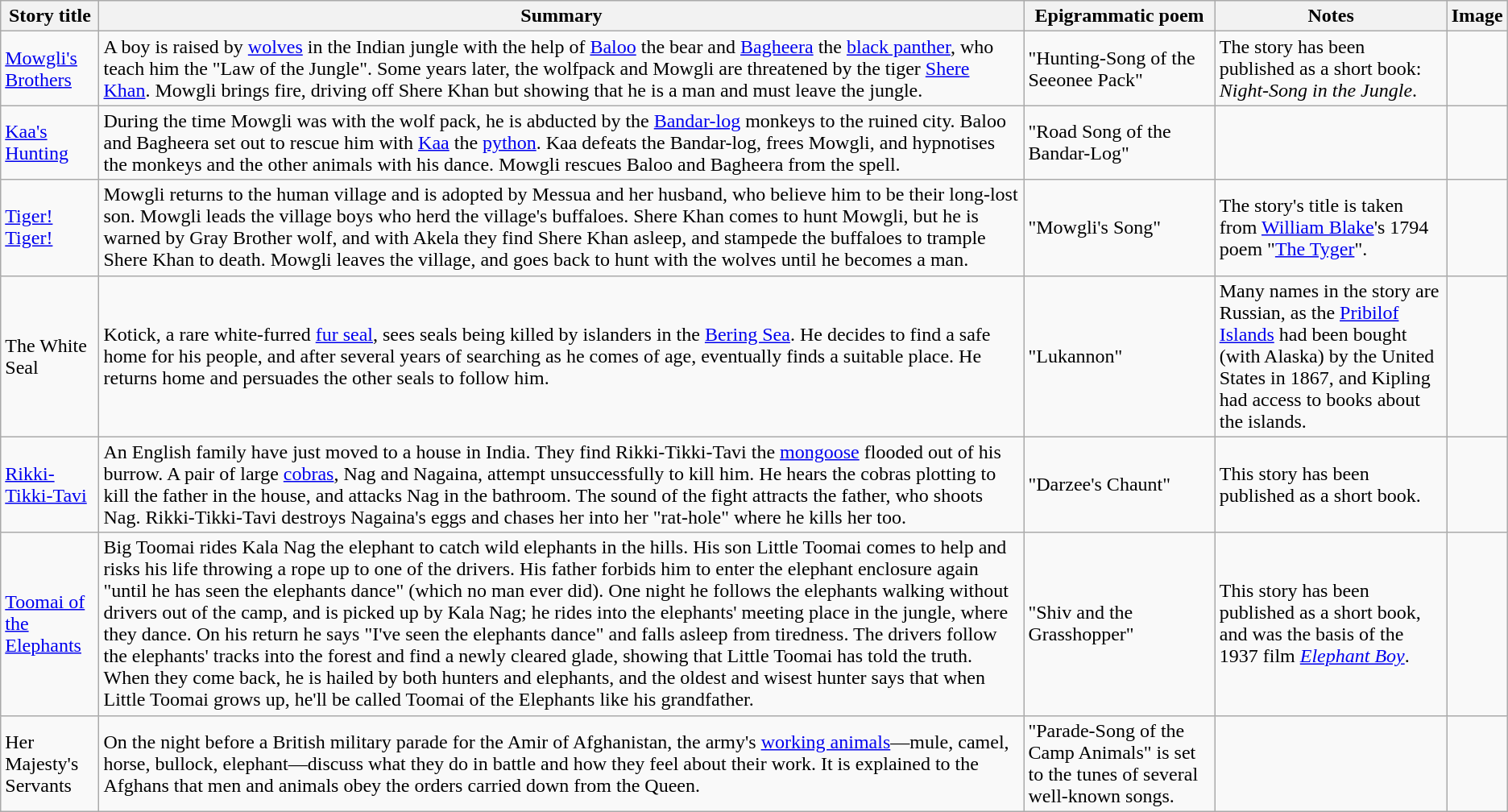<table class="wikitable">
<tr>
<th>Story title</th>
<th>Summary</th>
<th>Epigrammatic poem</th>
<th>Notes</th>
<th>Image</th>
</tr>
<tr>
<td><a href='#'>Mowgli's Brothers</a></td>
<td>A boy is raised by <a href='#'>wolves</a> in the Indian jungle with the help of <a href='#'>Baloo</a> the bear and <a href='#'>Bagheera</a> the <a href='#'>black panther</a>, who teach him the "Law of the Jungle". Some years later, the wolfpack and Mowgli are threatened by the tiger <a href='#'>Shere Khan</a>. Mowgli brings fire, driving off Shere Khan but showing that he is a man and must leave the jungle.</td>
<td>"Hunting-Song of the Seeonee Pack"</td>
<td>The story has been published as a short book: <em>Night-Song in the Jungle</em>.</td>
<td></td>
</tr>
<tr>
<td><a href='#'>Kaa's Hunting</a></td>
<td>During the time Mowgli was with the wolf pack, he is abducted by the <a href='#'>Bandar-log</a> monkeys to the ruined city. Baloo and Bagheera set out to rescue him with <a href='#'>Kaa</a> the <a href='#'>python</a>. Kaa defeats the Bandar-log, frees Mowgli, and hypnotises the monkeys and the other animals with his dance. Mowgli rescues Baloo and Bagheera from the spell.</td>
<td>"Road Song of the Bandar-Log"</td>
<td></td>
<td></td>
</tr>
<tr>
<td><a href='#'>Tiger! Tiger!</a></td>
<td>Mowgli returns to the human village and is adopted by Messua and her husband, who believe him to be their long-lost son. Mowgli leads the village boys who herd the village's buffaloes. Shere Khan comes to hunt Mowgli, but he is warned by Gray Brother wolf, and with Akela they find Shere Khan asleep, and stampede the buffaloes to trample Shere Khan to death. Mowgli leaves the village, and goes back to hunt with the wolves until he becomes a man.</td>
<td>"Mowgli's Song"</td>
<td>The story's title is taken from <a href='#'>William Blake</a>'s 1794 poem "<a href='#'>The Tyger</a>".</td>
<td></td>
</tr>
<tr>
<td>The White Seal</td>
<td>Kotick, a rare white-furred <a href='#'>fur seal</a>, sees seals being killed by islanders in the <a href='#'>Bering Sea</a>. He decides to find a safe home for his people, and after several years of searching as he comes of age, eventually finds a suitable place. He returns home and persuades the other seals to follow him.</td>
<td>"Lukannon"</td>
<td>Many names in the story are Russian, as the <a href='#'>Pribilof Islands</a> had been bought (with Alaska) by the United States in 1867, and Kipling had access to books about the islands.</td>
<td></td>
</tr>
<tr>
<td><a href='#'>Rikki-Tikki-Tavi</a></td>
<td>An English family have just moved to a house in India. They find Rikki-Tikki-Tavi the <a href='#'>mongoose</a> flooded out of his burrow. A pair of large <a href='#'>cobras</a>, Nag and Nagaina, attempt unsuccessfully to kill him. He hears the cobras plotting to kill the father in the house, and attacks Nag in the bathroom. The sound of the fight attracts the father, who shoots Nag. Rikki-Tikki-Tavi destroys Nagaina's eggs and chases her into her "rat-hole" where he kills her too.</td>
<td>"Darzee's Chaunt"</td>
<td>This story has been published as a short book.</td>
<td></td>
</tr>
<tr>
<td><a href='#'>Toomai of the Elephants</a></td>
<td>Big Toomai rides Kala Nag the elephant to catch wild elephants in the hills. His son Little Toomai comes to help and risks his life throwing a rope up to one of the drivers. His father forbids him to enter the elephant enclosure again "until he has seen the elephants dance" (which no man ever did). One night he follows the elephants walking without drivers out of the camp, and is picked up by Kala Nag; he rides into the elephants' meeting place in the jungle, where they dance. On his return he says "I've seen the elephants dance" and falls asleep from tiredness. The drivers follow the elephants' tracks into the forest and find a newly cleared glade, showing that Little Toomai has told the truth. When they come back, he is hailed by both hunters and elephants, and the oldest and wisest hunter says that when Little Toomai grows up, he'll be called Toomai of the Elephants like his grandfather.</td>
<td>"Shiv and the Grasshopper"</td>
<td>This story has been published as a short book, and was the basis of the 1937 film <em><a href='#'>Elephant Boy</a></em>.</td>
<td></td>
</tr>
<tr>
<td>Her Majesty's Servants</td>
<td>On the night before a British military parade for the Amir of Afghanistan, the army's <a href='#'>working animals</a>—mule, camel, horse, bullock, elephant—discuss what they do in battle and how they feel about their work. It is explained to the Afghans that men and animals obey the orders carried down from the Queen.</td>
<td>"Parade-Song of the Camp Animals" is set to the tunes of several well-known songs.</td>
<td></td>
<td></td>
</tr>
</table>
